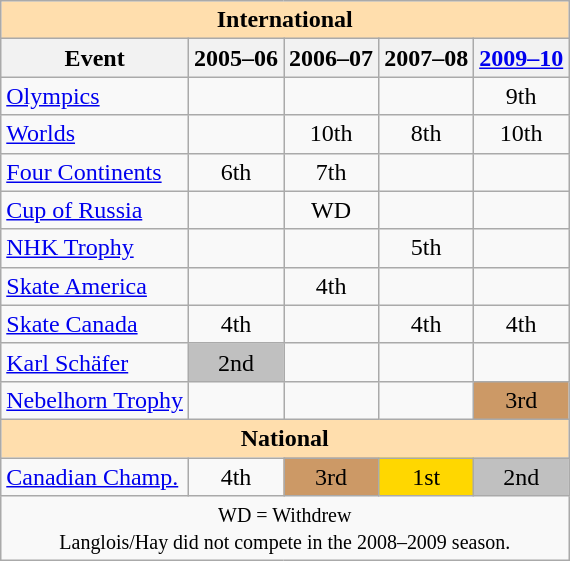<table class="wikitable" style="text-align:center">
<tr>
<th style="background-color: #ffdead; " colspan=5 align=center>International</th>
</tr>
<tr>
<th>Event</th>
<th>2005–06</th>
<th>2006–07</th>
<th>2007–08</th>
<th><a href='#'>2009–10</a></th>
</tr>
<tr>
<td align=left><a href='#'>Olympics</a></td>
<td></td>
<td></td>
<td></td>
<td>9th</td>
</tr>
<tr>
<td align=left><a href='#'>Worlds</a></td>
<td></td>
<td>10th</td>
<td>8th</td>
<td>10th</td>
</tr>
<tr>
<td align=left><a href='#'>Four Continents</a></td>
<td>6th</td>
<td>7th</td>
<td></td>
<td></td>
</tr>
<tr>
<td align=left> <a href='#'>Cup of Russia</a></td>
<td></td>
<td>WD</td>
<td></td>
<td></td>
</tr>
<tr>
<td align=left> <a href='#'>NHK Trophy</a></td>
<td></td>
<td></td>
<td>5th</td>
<td></td>
</tr>
<tr>
<td align=left> <a href='#'>Skate America</a></td>
<td></td>
<td>4th</td>
<td></td>
<td></td>
</tr>
<tr>
<td align=left> <a href='#'>Skate Canada</a></td>
<td>4th</td>
<td></td>
<td>4th</td>
<td>4th</td>
</tr>
<tr>
<td align=left><a href='#'>Karl Schäfer</a></td>
<td bgcolor=silver>2nd</td>
<td></td>
<td></td>
<td></td>
</tr>
<tr>
<td align=left><a href='#'>Nebelhorn Trophy</a></td>
<td></td>
<td></td>
<td></td>
<td bgcolor=cc9966>3rd</td>
</tr>
<tr>
<th style="background-color: #ffdead; " colspan=5 align=center>National</th>
</tr>
<tr>
<td align=left><a href='#'>Canadian Champ.</a></td>
<td>4th</td>
<td bgcolor=cc9966>3rd</td>
<td bgcolor=gold>1st</td>
<td bgcolor=silver>2nd</td>
</tr>
<tr>
<td colspan=5 align=center><small> WD = Withdrew <br> Langlois/Hay did not compete in the 2008–2009 season. </small></td>
</tr>
</table>
